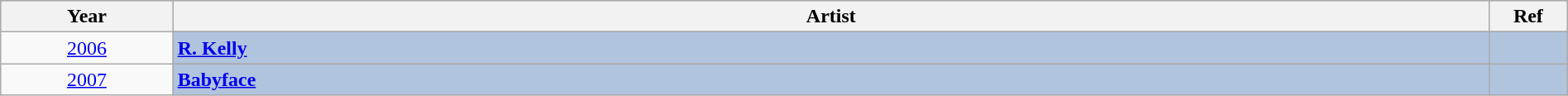<table class="wikitable" style="width:100%;">
<tr style="background:#bebebe;">
<th style="width:11%;">Year</th>
<th style="width:84%;">Artist</th>
<th style="width:5%;">Ref</th>
</tr>
<tr>
<td rowspan="2" align="center"><a href='#'>2006</a></td>
</tr>
<tr style="background:#B0C4DE">
<td><strong><a href='#'>R. Kelly</a></strong></td>
<td rowspan="2" align="center"></td>
</tr>
<tr>
<td rowspan="2" align="center"><a href='#'>2007</a></td>
</tr>
<tr style="background:#B0C4DE">
<td><strong><a href='#'>Babyface</a></strong></td>
<td rowspan="2" align="center"></td>
</tr>
</table>
